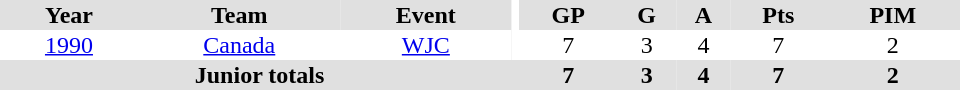<table border="0" cellpadding="1" cellspacing="0" ID="Table3" style="text-align:center; width:40em">
<tr bgcolor="#e0e0e0">
<th>Year</th>
<th>Team</th>
<th>Event</th>
<th rowspan="102" bgcolor="#ffffff"></th>
<th>GP</th>
<th>G</th>
<th>A</th>
<th>Pts</th>
<th>PIM</th>
</tr>
<tr>
<td><a href='#'>1990</a></td>
<td><a href='#'>Canada</a></td>
<td><a href='#'>WJC</a></td>
<td>7</td>
<td>3</td>
<td>4</td>
<td>7</td>
<td>2</td>
</tr>
<tr bgcolor="#e0e0e0">
<th colspan="4">Junior totals</th>
<th>7</th>
<th>3</th>
<th>4</th>
<th>7</th>
<th>2</th>
</tr>
</table>
